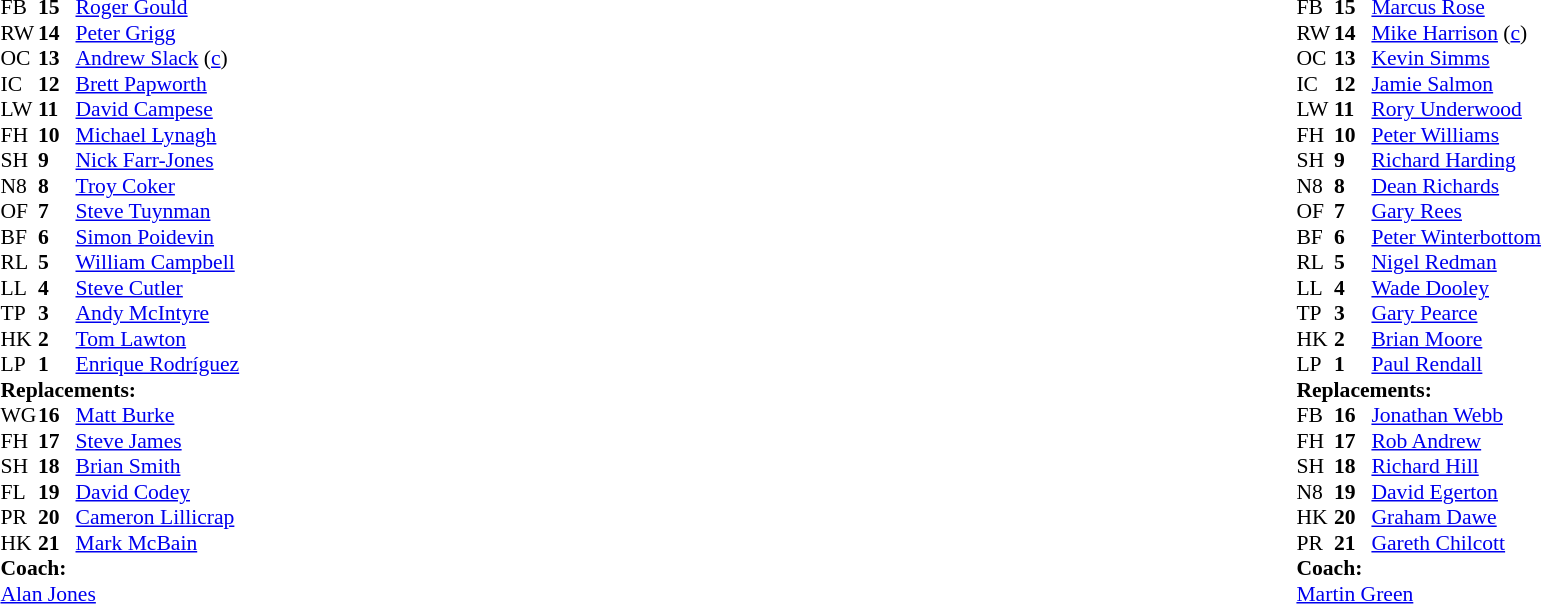<table width="100%">
<tr>
<td valign="top" width="50%"><br><table style="font-size: 90%" cellspacing="0" cellpadding="0">
<tr>
<th width="25"></th>
<th width="25"></th>
</tr>
<tr>
<td>FB</td>
<td><strong>15</strong></td>
<td><a href='#'>Roger Gould</a></td>
<td></td>
<td></td>
</tr>
<tr>
<td>RW</td>
<td><strong>14</strong></td>
<td><a href='#'>Peter Grigg</a></td>
</tr>
<tr>
<td>OC</td>
<td><strong>13</strong></td>
<td><a href='#'>Andrew Slack</a> (<a href='#'>c</a>)</td>
</tr>
<tr>
<td>IC</td>
<td><strong>12</strong></td>
<td><a href='#'>Brett Papworth</a></td>
</tr>
<tr>
<td>LW</td>
<td><strong>11</strong></td>
<td><a href='#'>David Campese</a></td>
</tr>
<tr>
<td>FH</td>
<td><strong>10</strong></td>
<td><a href='#'>Michael Lynagh</a></td>
</tr>
<tr>
<td>SH</td>
<td><strong>9</strong></td>
<td><a href='#'>Nick Farr-Jones</a></td>
</tr>
<tr>
<td>N8</td>
<td><strong>8</strong></td>
<td><a href='#'>Troy Coker</a></td>
</tr>
<tr>
<td>OF</td>
<td><strong>7</strong></td>
<td><a href='#'>Steve Tuynman</a></td>
</tr>
<tr>
<td>BF</td>
<td><strong>6</strong></td>
<td><a href='#'>Simon Poidevin</a></td>
</tr>
<tr>
<td>RL</td>
<td><strong>5</strong></td>
<td><a href='#'>William Campbell</a></td>
</tr>
<tr>
<td>LL</td>
<td><strong>4</strong></td>
<td><a href='#'>Steve Cutler</a></td>
</tr>
<tr>
<td>TP</td>
<td><strong>3</strong></td>
<td><a href='#'>Andy McIntyre</a></td>
</tr>
<tr>
<td>HK</td>
<td><strong>2</strong></td>
<td><a href='#'>Tom Lawton</a></td>
</tr>
<tr>
<td>LP</td>
<td><strong>1</strong></td>
<td><a href='#'>Enrique Rodríguez</a></td>
</tr>
<tr>
<td colspan=3><strong>Replacements:</strong></td>
</tr>
<tr>
<td>WG</td>
<td><strong>16</strong></td>
<td><a href='#'>Matt Burke</a></td>
</tr>
<tr>
<td>FH</td>
<td><strong>17</strong></td>
<td><a href='#'>Steve James</a></td>
<td></td>
<td></td>
</tr>
<tr>
<td>SH</td>
<td><strong>18</strong></td>
<td><a href='#'>Brian Smith</a></td>
</tr>
<tr>
<td>FL</td>
<td><strong>19</strong></td>
<td><a href='#'>David Codey</a></td>
</tr>
<tr>
<td>PR</td>
<td><strong>20</strong></td>
<td><a href='#'>Cameron Lillicrap</a></td>
</tr>
<tr>
<td>HK</td>
<td><strong>21</strong></td>
<td><a href='#'>Mark McBain</a></td>
</tr>
<tr>
<td colspan=3><strong>Coach:</strong></td>
</tr>
<tr>
<td colspan="4"> <a href='#'>Alan Jones</a></td>
</tr>
</table>
</td>
<td valign="top"></td>
<td valign="top" width="50%"><br><table style="font-size: 90%" cellspacing="0" cellpadding="0" align="center">
<tr>
<th width="25"></th>
<th width="25"></th>
</tr>
<tr>
<td>FB</td>
<td><strong>15</strong></td>
<td><a href='#'>Marcus Rose</a></td>
<td></td>
<td></td>
</tr>
<tr>
<td>RW</td>
<td><strong>14</strong></td>
<td><a href='#'>Mike Harrison</a> (<a href='#'>c</a>)</td>
</tr>
<tr>
<td>OC</td>
<td><strong>13</strong></td>
<td><a href='#'>Kevin Simms</a></td>
</tr>
<tr>
<td>IC</td>
<td><strong>12</strong></td>
<td><a href='#'>Jamie Salmon</a></td>
</tr>
<tr>
<td>LW</td>
<td><strong>11</strong></td>
<td><a href='#'>Rory Underwood</a></td>
</tr>
<tr>
<td>FH</td>
<td><strong>10</strong></td>
<td><a href='#'>Peter Williams</a></td>
</tr>
<tr>
<td>SH</td>
<td><strong>9</strong></td>
<td><a href='#'>Richard Harding</a></td>
</tr>
<tr>
<td>N8</td>
<td><strong>8</strong></td>
<td><a href='#'>Dean Richards</a></td>
</tr>
<tr>
<td>OF</td>
<td><strong>7</strong></td>
<td><a href='#'>Gary Rees</a></td>
</tr>
<tr>
<td>BF</td>
<td><strong>6</strong></td>
<td><a href='#'>Peter Winterbottom</a></td>
</tr>
<tr>
<td>RL</td>
<td><strong>5</strong></td>
<td><a href='#'>Nigel Redman</a></td>
</tr>
<tr>
<td>LL</td>
<td><strong>4</strong></td>
<td><a href='#'>Wade Dooley</a></td>
</tr>
<tr>
<td>TP</td>
<td><strong>3</strong></td>
<td><a href='#'>Gary Pearce</a></td>
</tr>
<tr>
<td>HK</td>
<td><strong>2</strong></td>
<td><a href='#'>Brian Moore</a></td>
</tr>
<tr>
<td>LP</td>
<td><strong>1</strong></td>
<td><a href='#'>Paul Rendall</a></td>
</tr>
<tr>
<td colspan=3><strong>Replacements:</strong></td>
</tr>
<tr>
<td>FB</td>
<td><strong>16</strong></td>
<td><a href='#'>Jonathan Webb</a></td>
<td></td>
<td></td>
</tr>
<tr>
<td>FH</td>
<td><strong>17</strong></td>
<td><a href='#'>Rob Andrew</a></td>
</tr>
<tr>
<td>SH</td>
<td><strong>18</strong></td>
<td><a href='#'>Richard Hill</a></td>
</tr>
<tr>
<td>N8</td>
<td><strong>19</strong></td>
<td><a href='#'>David Egerton</a></td>
</tr>
<tr>
<td>HK</td>
<td><strong>20</strong></td>
<td><a href='#'>Graham Dawe</a></td>
</tr>
<tr>
<td>PR</td>
<td><strong>21</strong></td>
<td><a href='#'>Gareth Chilcott</a></td>
</tr>
<tr>
<td colspan=3><strong>Coach:</strong></td>
</tr>
<tr>
<td colspan="4"> <a href='#'>Martin Green</a></td>
</tr>
</table>
</td>
</tr>
</table>
